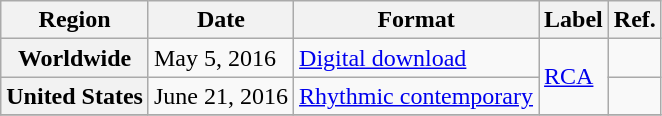<table class="wikitable plainrowheaders">
<tr>
<th>Region</th>
<th>Date</th>
<th>Format</th>
<th>Label</th>
<th>Ref.</th>
</tr>
<tr>
<th scope="row">Worldwide</th>
<td>May 5, 2016</td>
<td><a href='#'>Digital download</a></td>
<td rowspan="2"><a href='#'>RCA</a></td>
<td style="text-align:center;"></td>
</tr>
<tr>
<th scope="row">United States</th>
<td>June 21, 2016</td>
<td><a href='#'>Rhythmic contemporary</a></td>
<td style="text-align:center;"></td>
</tr>
<tr>
</tr>
</table>
